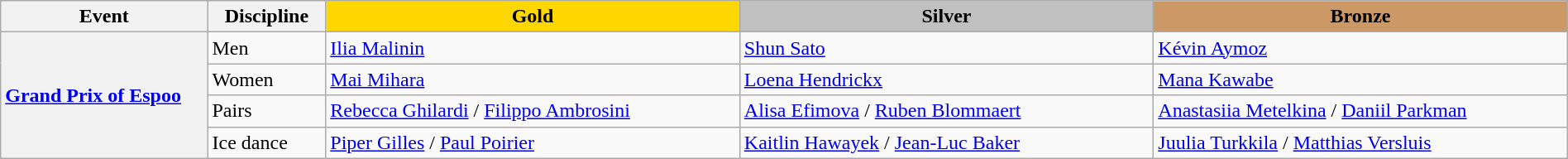<table class="wikitable unsortable" style="text-align:left; width:100%;">
<tr>
<th scope="col" style="width:10%">Event</th>
<th scope="col" style="width:5%">Discipline</th>
<td scope="col" style="text-align:center; width:20%; background:gold"><strong>Gold</strong></td>
<td scope="col" style="text-align:center; width:20%; background:silver"><strong>Silver</strong></td>
<td scope="col" style="text-align:center; width:20%; background:#c96"><strong>Bronze</strong></td>
</tr>
<tr>
<th scope="row" style="text-align:left" rowspan="4"> <a href='#'>Grand Prix of Espoo</a></th>
<td>Men</td>
<td> <a href='#'>Ilia Malinin</a></td>
<td> <a href='#'>Shun Sato</a></td>
<td> <a href='#'>Kévin Aymoz</a></td>
</tr>
<tr>
<td>Women</td>
<td> <a href='#'>Mai Mihara</a></td>
<td> <a href='#'>Loena Hendrickx</a></td>
<td> <a href='#'>Mana Kawabe</a></td>
</tr>
<tr>
<td>Pairs</td>
<td> <a href='#'>Rebecca Ghilardi</a> / <a href='#'>Filippo Ambrosini</a></td>
<td> <a href='#'>Alisa Efimova</a> / <a href='#'>Ruben Blommaert</a></td>
<td> <a href='#'>Anastasiia Metelkina</a> / <a href='#'>Daniil Parkman</a></td>
</tr>
<tr>
<td>Ice dance</td>
<td> <a href='#'>Piper Gilles</a> / <a href='#'>Paul Poirier</a></td>
<td> <a href='#'>Kaitlin Hawayek</a> / <a href='#'>Jean-Luc Baker</a></td>
<td> <a href='#'>Juulia Turkkila</a> / <a href='#'>Matthias Versluis</a></td>
</tr>
</table>
